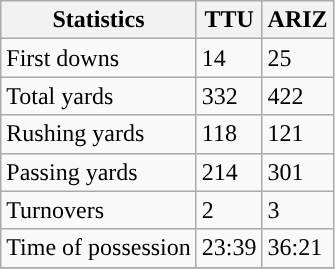<table class="wikitable" style="float: left;">
<tr>
<th>Statistics</th>
<th>TTU</th>
<th>ARIZ</th>
</tr>
<tr>
<td>First downs</td>
<td>14</td>
<td>25</td>
</tr>
<tr>
<td>Total yards</td>
<td>332</td>
<td>422</td>
</tr>
<tr>
<td>Rushing yards</td>
<td>118</td>
<td>121</td>
</tr>
<tr>
<td>Passing yards</td>
<td>214</td>
<td>301</td>
</tr>
<tr>
<td>Turnovers</td>
<td>2</td>
<td>3</td>
</tr>
<tr>
<td>Time of possession</td>
<td>23:39</td>
<td>36:21</td>
</tr>
<tr>
</tr>
</table>
